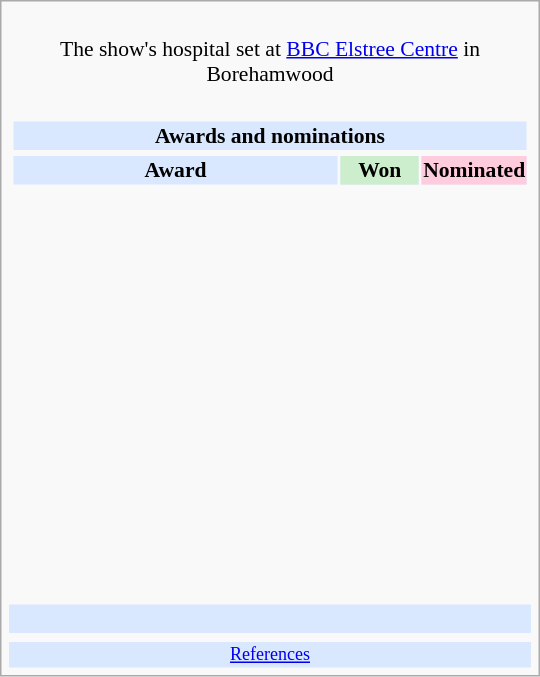<table class="infobox" style="width: 25em; text-align: left; font-size: 90%; vertical-align: middle;">
<tr>
<td colspan="3" style="text-align:center;"><br>The show's hospital set at <a href='#'>BBC Elstree Centre</a> in Borehamwood</td>
</tr>
<tr>
<td colspan=3><br><table class="collapsible collapsed" width=100%>
<tr>
<th colspan=3 style="background-color: #D9E8FF; text-align: center;">Awards and nominations</th>
</tr>
<tr>
</tr>
<tr style="background:#d9e8ff; text-align:center;">
<td style="text-align:center;"><strong>Award</strong></td>
<td style="text-align:center; background:#cec; text-size:0.9em; width:50px;"><strong>Won</strong></td>
<td style="text-align:center; background:#fcd; text-size:0.9em; width:50px;"><strong>Nominated</strong></td>
</tr>
<tr>
<td style="text-align:center;"><br></td>
<td></td>
<td></td>
</tr>
<tr>
<td style="text-align:center;"><br></td>
<td></td>
<td></td>
</tr>
<tr>
<td style="text-align:center;"><br></td>
<td></td>
<td></td>
</tr>
<tr>
<td style="text-align:center;"><br></td>
<td></td>
<td></td>
</tr>
<tr>
<td style="text-align:center;"><br></td>
<td></td>
<td></td>
</tr>
<tr>
<td style="text-align:center;"><br></td>
<td></td>
<td></td>
</tr>
<tr>
<td style="text-align:center;"><br></td>
<td></td>
<td></td>
</tr>
<tr>
<td style="text-align:center;"><br></td>
<td></td>
<td></td>
</tr>
<tr>
<td style="text-align:center;"><br></td>
<td></td>
<td></td>
</tr>
<tr>
<td style="text-align:center;"><br></td>
<td></td>
<td></td>
</tr>
<tr>
<td style="text-align:center;"><br></td>
<td></td>
<td></td>
</tr>
<tr>
<td style="text-align:center;"><br></td>
<td></td>
<td></td>
</tr>
<tr>
<td style="text-align:center;"><br></td>
<td></td>
<td></td>
</tr>
<tr>
</tr>
</table>
</td>
</tr>
<tr style="background:#d9e8ff;">
<td style="text-align:center;" colspan="3"><br></td>
</tr>
<tr>
<td></td>
<td></td>
<td></td>
</tr>
<tr style="background:#d9e8ff;">
<td colspan="3" style="font-size: smaller; text-align:center;"><a href='#'>References</a></td>
</tr>
</table>
